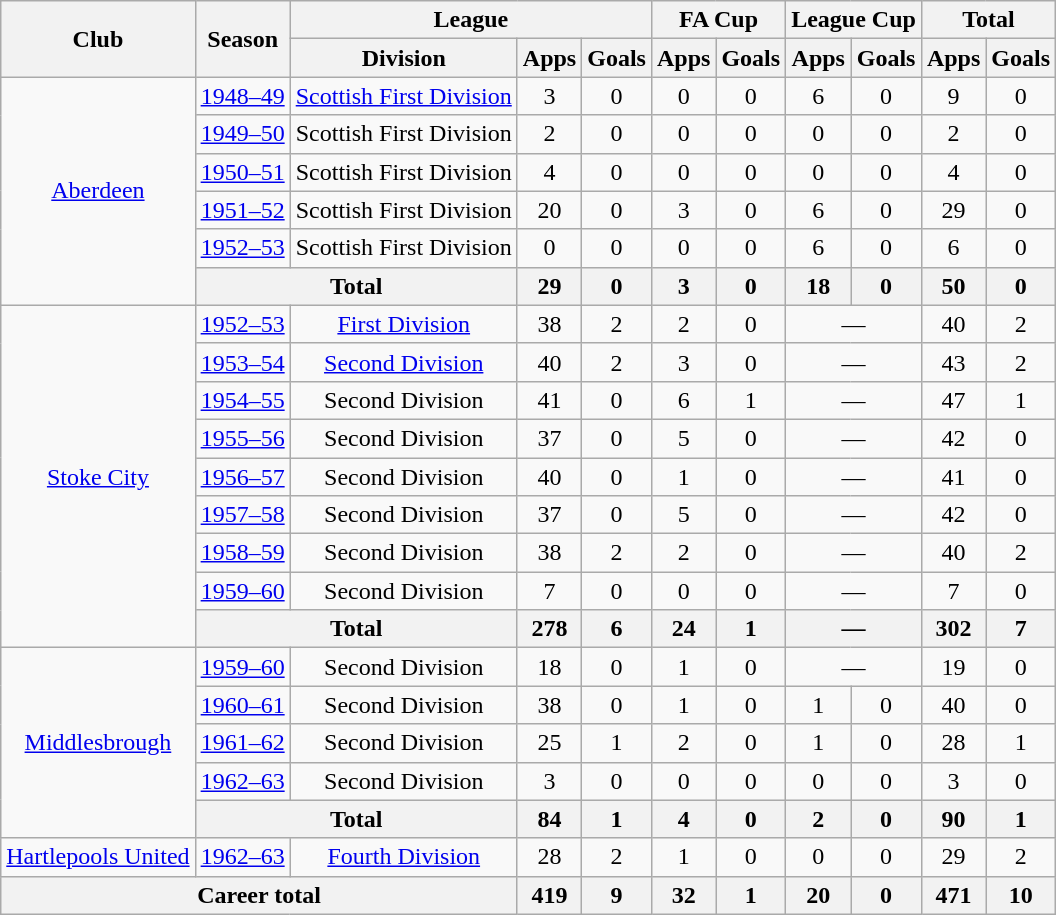<table class="wikitable" style="text-align: center;">
<tr>
<th rowspan="2">Club</th>
<th rowspan="2">Season</th>
<th colspan="3">League</th>
<th colspan="2">FA Cup</th>
<th colspan="2">League Cup</th>
<th colspan="2">Total</th>
</tr>
<tr>
<th>Division</th>
<th>Apps</th>
<th>Goals</th>
<th>Apps</th>
<th>Goals</th>
<th>Apps</th>
<th>Goals</th>
<th>Apps</th>
<th>Goals</th>
</tr>
<tr>
<td rowspan="6"><a href='#'>Aberdeen</a></td>
<td><a href='#'>1948–49</a></td>
<td><a href='#'>Scottish First Division</a></td>
<td>3</td>
<td>0</td>
<td>0</td>
<td>0</td>
<td>6</td>
<td>0</td>
<td>9</td>
<td>0</td>
</tr>
<tr>
<td><a href='#'>1949–50</a></td>
<td>Scottish First Division</td>
<td>2</td>
<td>0</td>
<td>0</td>
<td>0</td>
<td>0</td>
<td>0</td>
<td>2</td>
<td>0</td>
</tr>
<tr>
<td><a href='#'>1950–51</a></td>
<td>Scottish First Division</td>
<td>4</td>
<td>0</td>
<td>0</td>
<td>0</td>
<td>0</td>
<td>0</td>
<td>4</td>
<td>0</td>
</tr>
<tr>
<td><a href='#'>1951–52</a></td>
<td>Scottish First Division</td>
<td>20</td>
<td>0</td>
<td>3</td>
<td>0</td>
<td>6</td>
<td>0</td>
<td>29</td>
<td>0</td>
</tr>
<tr>
<td><a href='#'>1952–53</a></td>
<td>Scottish First Division</td>
<td>0</td>
<td>0</td>
<td>0</td>
<td>0</td>
<td>6</td>
<td>0</td>
<td>6</td>
<td>0</td>
</tr>
<tr>
<th colspan="2">Total</th>
<th>29</th>
<th>0</th>
<th>3</th>
<th>0</th>
<th>18</th>
<th>0</th>
<th>50</th>
<th>0</th>
</tr>
<tr>
<td rowspan="9"><a href='#'>Stoke City</a></td>
<td><a href='#'>1952–53</a></td>
<td><a href='#'>First Division</a></td>
<td>38</td>
<td>2</td>
<td>2</td>
<td>0</td>
<td colspan="2">—</td>
<td>40</td>
<td>2</td>
</tr>
<tr>
<td><a href='#'>1953–54</a></td>
<td><a href='#'>Second Division</a></td>
<td>40</td>
<td>2</td>
<td>3</td>
<td>0</td>
<td colspan="2">—</td>
<td>43</td>
<td>2</td>
</tr>
<tr>
<td><a href='#'>1954–55</a></td>
<td>Second Division</td>
<td>41</td>
<td>0</td>
<td>6</td>
<td>1</td>
<td colspan="2">—</td>
<td>47</td>
<td>1</td>
</tr>
<tr>
<td><a href='#'>1955–56</a></td>
<td>Second Division</td>
<td>37</td>
<td>0</td>
<td>5</td>
<td>0</td>
<td colspan="2">—</td>
<td>42</td>
<td>0</td>
</tr>
<tr>
<td><a href='#'>1956–57</a></td>
<td>Second Division</td>
<td>40</td>
<td>0</td>
<td>1</td>
<td>0</td>
<td colspan="2">—</td>
<td>41</td>
<td>0</td>
</tr>
<tr>
<td><a href='#'>1957–58</a></td>
<td>Second Division</td>
<td>37</td>
<td>0</td>
<td>5</td>
<td>0</td>
<td colspan="2">—</td>
<td>42</td>
<td>0</td>
</tr>
<tr>
<td><a href='#'>1958–59</a></td>
<td>Second Division</td>
<td>38</td>
<td>2</td>
<td>2</td>
<td>0</td>
<td colspan="2">—</td>
<td>40</td>
<td>2</td>
</tr>
<tr>
<td><a href='#'>1959–60</a></td>
<td>Second Division</td>
<td>7</td>
<td>0</td>
<td>0</td>
<td>0</td>
<td colspan="2">—</td>
<td>7</td>
<td>0</td>
</tr>
<tr>
<th colspan="2">Total</th>
<th>278</th>
<th>6</th>
<th>24</th>
<th>1</th>
<th colspan="2">—</th>
<th>302</th>
<th>7</th>
</tr>
<tr>
<td rowspan="5"><a href='#'>Middlesbrough</a></td>
<td><a href='#'>1959–60</a></td>
<td>Second Division</td>
<td>18</td>
<td>0</td>
<td>1</td>
<td>0</td>
<td colspan="2">—</td>
<td>19</td>
<td>0</td>
</tr>
<tr>
<td><a href='#'>1960–61</a></td>
<td>Second Division</td>
<td>38</td>
<td>0</td>
<td>1</td>
<td>0</td>
<td>1</td>
<td>0</td>
<td>40</td>
<td>0</td>
</tr>
<tr>
<td><a href='#'>1961–62</a></td>
<td>Second Division</td>
<td>25</td>
<td>1</td>
<td>2</td>
<td>0</td>
<td>1</td>
<td>0</td>
<td>28</td>
<td>1</td>
</tr>
<tr>
<td><a href='#'>1962–63</a></td>
<td>Second Division</td>
<td>3</td>
<td>0</td>
<td>0</td>
<td>0</td>
<td>0</td>
<td>0</td>
<td>3</td>
<td>0</td>
</tr>
<tr>
<th colspan="2">Total</th>
<th>84</th>
<th>1</th>
<th>4</th>
<th>0</th>
<th>2</th>
<th>0</th>
<th>90</th>
<th>1</th>
</tr>
<tr>
<td><a href='#'>Hartlepools United</a></td>
<td><a href='#'>1962–63</a></td>
<td><a href='#'>Fourth Division</a></td>
<td>28</td>
<td>2</td>
<td>1</td>
<td>0</td>
<td>0</td>
<td>0</td>
<td>29</td>
<td>2</td>
</tr>
<tr>
<th colspan="3">Career total</th>
<th>419</th>
<th>9</th>
<th>32</th>
<th>1</th>
<th>20</th>
<th>0</th>
<th>471</th>
<th>10</th>
</tr>
</table>
